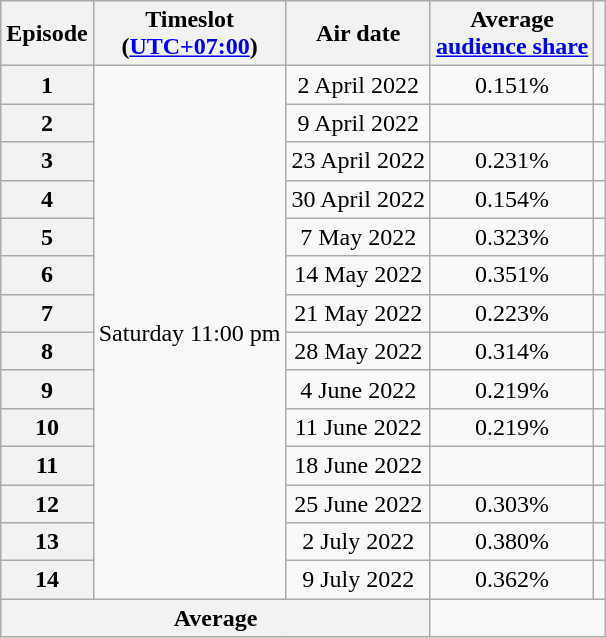<table class="wikitable">
<tr>
<th>Episode<br></th>
<th>Timeslot<br>(<a href='#'>UTC+07:00</a>)</th>
<th>Air date</th>
<th>Average<br><a href='#'>audience share</a></th>
<th></th>
</tr>
<tr>
<th style="text-align: center;">1</th>
<td rowspan="14” style="text-align: center;">Saturday 11:00 pm</td>
<td style="text-align: center;">2 April 2022</td>
<td style="text-align: center;">0.151%</td>
<td style="text-align: center;"></td>
</tr>
<tr>
<th style="text-align: center;">2</th>
<td style="text-align: center;">9 April 2022</td>
<td style="text-align: center;"></td>
<td style="text-align: center;"></td>
</tr>
<tr>
<th style="text-align: center;">3</th>
<td style="text-align: center;">23 April 2022</td>
<td style="text-align: center;">0.231%</td>
<td style="text-align: center;"></td>
</tr>
<tr>
<th style="text-align: center;">4</th>
<td style="text-align: center;">30 April 2022</td>
<td style="text-align: center;">0.154%</td>
<td style="text-align: center;"></td>
</tr>
<tr>
<th style="text-align: center;">5</th>
<td style="text-align: center;">7 May 2022</td>
<td style="text-align: center;">0.323%</td>
<td style="text-align: center;"></td>
</tr>
<tr>
<th style="text-align: center;">6</th>
<td style="text-align: center;">14 May 2022</td>
<td style="text-align: center;">0.351%</td>
<td style="text-align: center;"></td>
</tr>
<tr>
<th style="text-align: center;">7</th>
<td style="text-align: center;">21 May 2022</td>
<td style="text-align: center;">0.223%</td>
<td style="text-align: center;"></td>
</tr>
<tr>
<th style="text-align: center;">8</th>
<td style="text-align: center;">28 May 2022</td>
<td style="text-align: center;">0.314%</td>
<td style="text-align: center;"></td>
</tr>
<tr>
<th style="text-align: center;">9</th>
<td style="text-align: center;">4 June 2022</td>
<td style="text-align: center;">0.219%</td>
<td style="text-align: center;"></td>
</tr>
<tr>
<th style="text-align: center;">10</th>
<td style="text-align: center;">11 June 2022</td>
<td style="text-align: center;">0.219%</td>
<td style="text-align: center;"></td>
</tr>
<tr>
<th style="text-align: center;">11</th>
<td style="text-align: center;">18 June 2022</td>
<td style="text-align: center;"></td>
<td style="text-align: center;"></td>
</tr>
<tr>
<th style="text-align: center;">12</th>
<td style="text-align: center;">25 June 2022</td>
<td style="text-align: center;">0.303%</td>
<td style="text-align: center;"></td>
</tr>
<tr>
<th style="text-align: center;">13</th>
<td style="text-align: center;">2 July 2022</td>
<td style="text-align: center;">0.380%</td>
<td style="text-align: center;"></td>
</tr>
<tr>
<th style="text-align: center;">14</th>
<td style="text-align: center;">9 July 2022</td>
<td style="text-align: center;">0.362%</td>
<td style="text-align: center;"></td>
</tr>
<tr>
<th colspan="3" style="text-align: center;">Average</th>
<td colspan="2" style="text-align: center;"> </td>
</tr>
</table>
